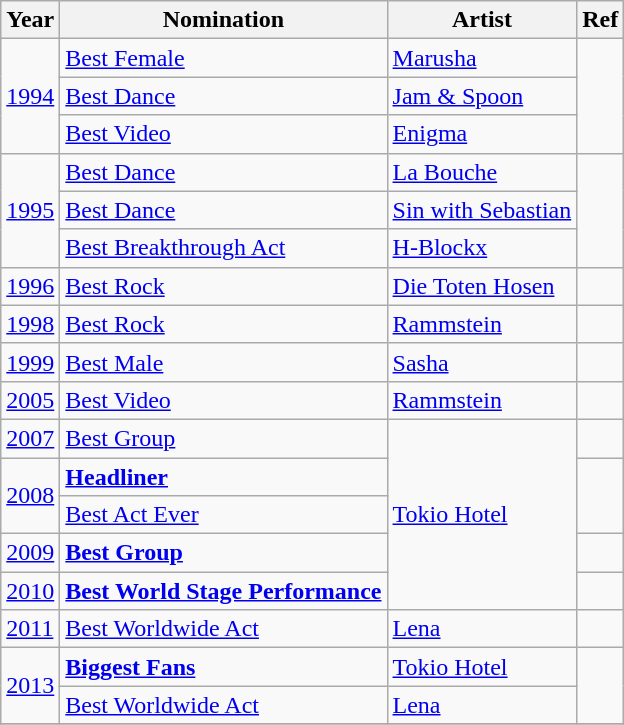<table class="wikitable">
<tr>
<th>Year</th>
<th>Nomination</th>
<th>Artist</th>
<th>Ref</th>
</tr>
<tr>
<td rowspan=3><a href='#'>1994</a></td>
<td><a href='#'>Best Female</a></td>
<td><a href='#'>Marusha</a></td>
<td rowspan=3></td>
</tr>
<tr>
<td><a href='#'>Best Dance</a></td>
<td><a href='#'>Jam & Spoon</a></td>
</tr>
<tr>
<td><a href='#'>Best Video</a></td>
<td><a href='#'>Enigma</a></td>
</tr>
<tr>
<td rowspan=3><a href='#'>1995</a></td>
<td><a href='#'>Best Dance</a></td>
<td><a href='#'>La Bouche</a></td>
<td rowspan=3></td>
</tr>
<tr>
<td><a href='#'>Best Dance</a></td>
<td><a href='#'>Sin with Sebastian</a></td>
</tr>
<tr>
<td><a href='#'>Best Breakthrough Act</a></td>
<td><a href='#'>H-Blockx</a></td>
</tr>
<tr>
<td><a href='#'>1996</a></td>
<td><a href='#'>Best Rock</a></td>
<td><a href='#'>Die Toten Hosen</a></td>
<td rowspan=1></td>
</tr>
<tr>
<td><a href='#'>1998</a></td>
<td><a href='#'>Best Rock</a></td>
<td><a href='#'>Rammstein</a></td>
<td rowspan=1></td>
</tr>
<tr>
<td><a href='#'>1999</a></td>
<td><a href='#'>Best Male</a></td>
<td><a href='#'>Sasha</a></td>
<td rowspan=1></td>
</tr>
<tr>
<td><a href='#'>2005</a></td>
<td><a href='#'>Best Video</a></td>
<td><a href='#'>Rammstein</a></td>
<td rowspan=1></td>
</tr>
<tr>
<td><a href='#'>2007</a></td>
<td><a href='#'>Best Group</a></td>
<td rowspan=5><a href='#'>Tokio Hotel</a></td>
<td rowspan=1></td>
</tr>
<tr>
<td rowspan="2"><a href='#'>2008</a></td>
<td><strong><a href='#'>Headliner</a></strong></td>
<td rowspan=2></td>
</tr>
<tr>
<td><a href='#'>Best Act Ever</a></td>
</tr>
<tr>
<td><a href='#'>2009</a></td>
<td><strong><a href='#'>Best Group</a></strong></td>
<td rowspan=1></td>
</tr>
<tr>
<td><a href='#'>2010</a></td>
<td><strong><a href='#'>Best World Stage Performance</a></strong></td>
<td rowspan=1></td>
</tr>
<tr>
<td><a href='#'>2011</a></td>
<td><a href='#'>Best Worldwide Act</a></td>
<td><a href='#'>Lena</a></td>
<td rowlist=1></td>
</tr>
<tr>
<td rowspan="2"><a href='#'>2013</a></td>
<td><strong><a href='#'>Biggest Fans</a></strong></td>
<td><a href='#'>Tokio Hotel</a></td>
<td rowspan=2></td>
</tr>
<tr>
<td><a href='#'>Best Worldwide Act</a></td>
<td><a href='#'>Lena</a></td>
</tr>
<tr>
</tr>
</table>
